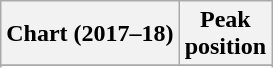<table class="wikitable sortable plainrowheaders" style="text-align:center">
<tr>
<th scope="col">Chart (2017–18)</th>
<th scope="col">Peak<br> position</th>
</tr>
<tr>
</tr>
<tr>
</tr>
<tr>
</tr>
<tr>
</tr>
<tr>
</tr>
<tr>
</tr>
<tr>
</tr>
</table>
